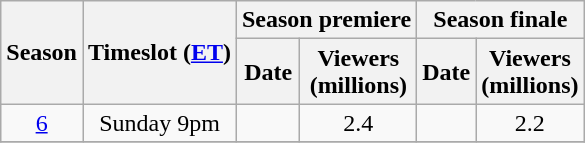<table class="wikitable" style="text-align: center">
<tr>
<th scope="col" rowspan="2">Season</th>
<th scope="col" rowspan="2">Timeslot (<a href='#'>ET</a>)</th>
<th scope="col" colspan="2">Season premiere</th>
<th scope="col" colspan="2">Season finale</th>
</tr>
<tr>
<th scope="col">Date</th>
<th scope="col">Viewers<br>(millions)</th>
<th scope="col">Date</th>
<th scope="col">Viewers<br>(millions)</th>
</tr>
<tr>
<td><a href='#'>6</a></td>
<td>Sunday 9pm</td>
<td></td>
<td>2.4</td>
<td></td>
<td>2.2</td>
</tr>
<tr>
</tr>
</table>
